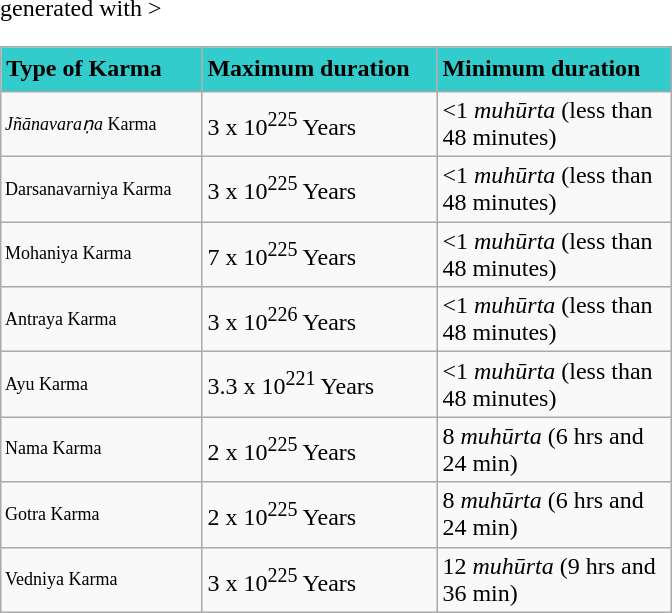<table class="wikitable" <hiddentext>generated with >
<tr style="background-color:#33CCCC;font-size:12pt;font-weight:bold">
<td width="126.75" Height="22.5">Type of Karma</td>
<td width="149.25">Maximum duration</td>
<td width="149.25">Minimum duration</td>
</tr>
<tr>
<td style="font-size:9pt" Height="25.5"><em>Jñānavaraṇa</em> Karma</td>
<td>3 x 10<sup>225</sup> Years</td>
<td><1 <em>muhūrta</em> (less than 48 minutes)</td>
</tr>
<tr>
<td style="font-size:9pt" Height="25.5">Darsanavarniya Karma</td>
<td>3 x 10<sup>225</sup> Years</td>
<td><1 <em>muhūrta</em> (less than 48 minutes)</td>
</tr>
<tr>
<td style="font-size:9pt" Height="25.5">Mohaniya Karma</td>
<td>7 x 10<sup>225</sup> Years</td>
<td><1 <em>muhūrta</em> (less than 48 minutes)</td>
</tr>
<tr>
<td style="font-size:9pt" Height="25.5">Antraya Karma</td>
<td>3 x 10<sup>226</sup> Years</td>
<td><1 <em>muhūrta</em> (less than 48 minutes)</td>
</tr>
<tr>
<td style="font-size:9pt" Height="25.5">Ayu Karma</td>
<td>3.3 x 10<sup>221</sup> Years</td>
<td><1 <em>muhūrta</em> (less than 48 minutes)</td>
</tr>
<tr>
<td style="font-size:9pt" Height="25.5">Nama Karma</td>
<td>2 x 10<sup>225</sup> Years</td>
<td>8 <em>muhūrta</em> (6 hrs and 24 min)</td>
</tr>
<tr>
<td style="font-size:9pt" Height="25.5">Gotra Karma</td>
<td>2 x 10<sup>225</sup> Years</td>
<td>8 <em>muhūrta</em> (6 hrs and 24 min)</td>
</tr>
<tr>
<td style="font-size:9pt" Height="25.5">Vedniya Karma</td>
<td>3 x 10<sup>225</sup> Years</td>
<td>12 <em>muhūrta</em> (9 hrs and 36 min)</td>
</tr>
</table>
